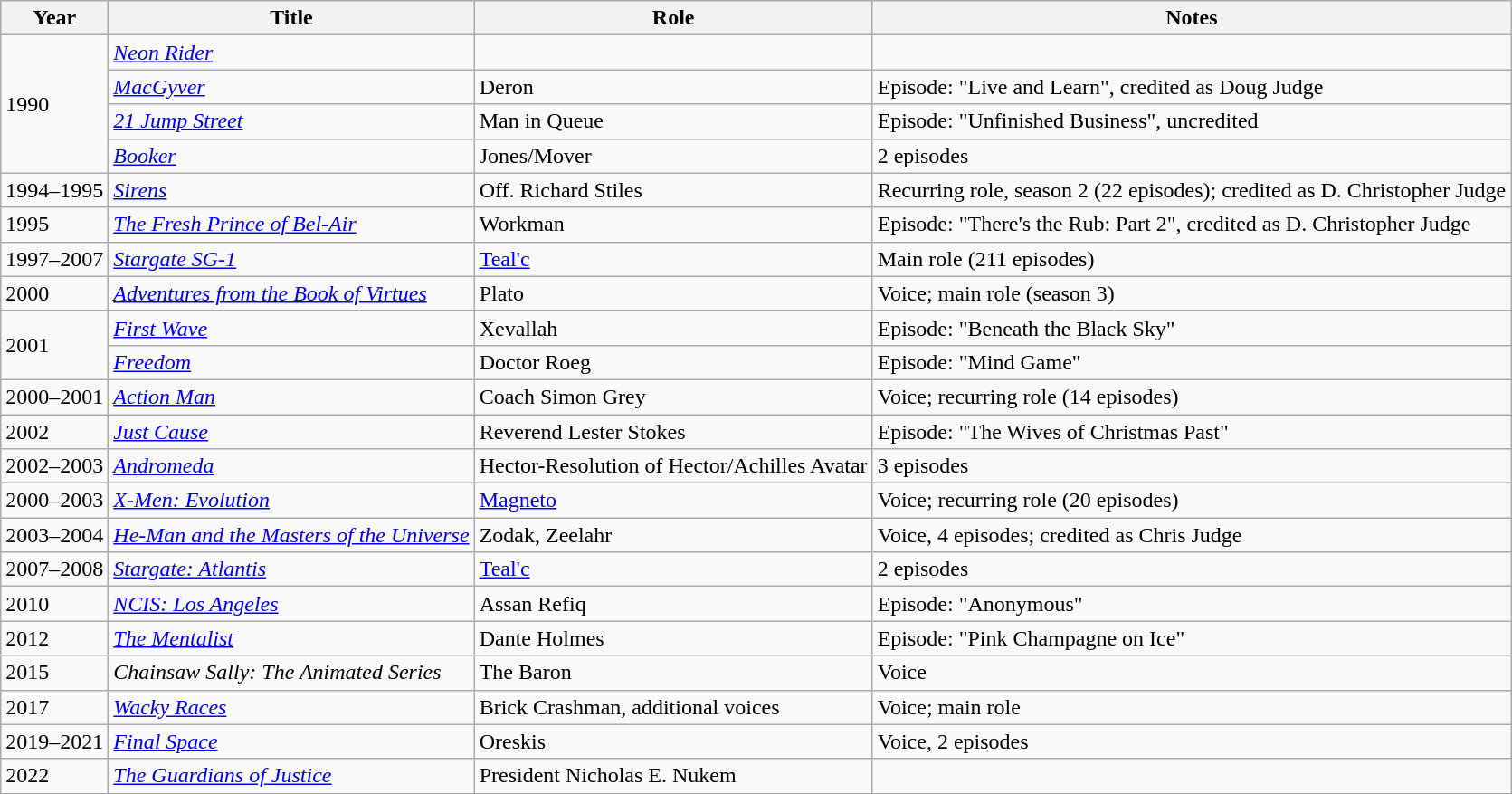<table class="wikitable sortable">
<tr>
<th>Year</th>
<th>Title</th>
<th>Role</th>
<th>Notes</th>
</tr>
<tr>
<td rowspan="4">1990</td>
<td><em><a href='#'>Neon Rider</a></em></td>
<td></td>
<td></td>
</tr>
<tr>
<td><em><a href='#'>MacGyver</a></em></td>
<td>Deron</td>
<td>Episode: "Live and Learn", credited as Doug Judge</td>
</tr>
<tr>
<td><em><a href='#'>21 Jump Street</a></em></td>
<td>Man in Queue</td>
<td>Episode: "Unfinished Business", uncredited</td>
</tr>
<tr>
<td><em><a href='#'>Booker</a></em></td>
<td>Jones/Mover</td>
<td>2 episodes</td>
</tr>
<tr>
<td>1994–1995</td>
<td><em><a href='#'>Sirens</a></em></td>
<td>Off. Richard Stiles</td>
<td>Recurring role, season 2 (22 episodes); credited as D. Christopher Judge</td>
</tr>
<tr>
<td>1995</td>
<td data-sort-value="Fresh Prince of Bel-Air, The"><em><a href='#'>The Fresh Prince of Bel-Air</a></em></td>
<td>Workman</td>
<td>Episode: "There's the Rub: Part 2", credited as D. Christopher Judge</td>
</tr>
<tr>
<td>1997–2007</td>
<td><em><a href='#'>Stargate SG-1</a></em></td>
<td><a href='#'>Teal'c</a></td>
<td>Main role (211 episodes)</td>
</tr>
<tr>
<td>2000</td>
<td><em><a href='#'>Adventures from the Book of Virtues</a></em></td>
<td>Plato</td>
<td>Voice; main role (season 3)</td>
</tr>
<tr>
<td rowspan="2">2001</td>
<td><em><a href='#'>First Wave</a></em></td>
<td>Xevallah</td>
<td>Episode: "Beneath the Black Sky"</td>
</tr>
<tr>
<td><em><a href='#'>Freedom</a></em></td>
<td>Doctor Roeg</td>
<td>Episode: "Mind Game"</td>
</tr>
<tr>
<td>2000–2001</td>
<td><em><a href='#'>Action Man</a></em></td>
<td>Coach Simon Grey</td>
<td>Voice; recurring role (14 episodes)</td>
</tr>
<tr>
<td>2002</td>
<td><em><a href='#'>Just Cause</a></em></td>
<td>Reverend Lester Stokes</td>
<td>Episode: "The Wives of Christmas Past"</td>
</tr>
<tr>
<td>2002–2003</td>
<td><em><a href='#'>Andromeda</a></em></td>
<td>Hector-Resolution of Hector/Achilles Avatar</td>
<td>3 episodes</td>
</tr>
<tr>
<td>2000–2003</td>
<td><em><a href='#'>X-Men: Evolution</a></em></td>
<td><a href='#'>Magneto</a></td>
<td>Voice; recurring role (20 episodes)</td>
</tr>
<tr>
<td>2003–2004</td>
<td><em><a href='#'>He-Man and the Masters of the Universe</a></em></td>
<td>Zodak, Zeelahr</td>
<td>Voice, 4 episodes; credited as Chris Judge</td>
</tr>
<tr>
<td>2007–2008</td>
<td><em><a href='#'>Stargate: Atlantis</a></em></td>
<td><a href='#'>Teal'c</a></td>
<td>2 episodes</td>
</tr>
<tr>
<td>2010</td>
<td><em><a href='#'>NCIS: Los Angeles</a></em></td>
<td>Assan Refiq</td>
<td>Episode: "Anonymous"</td>
</tr>
<tr>
<td>2012</td>
<td data-sort-value="Mentalist, The"><em><a href='#'>The Mentalist</a></em></td>
<td>Dante Holmes</td>
<td>Episode: "Pink Champagne on Ice"</td>
</tr>
<tr>
<td>2015</td>
<td><em>Chainsaw Sally: The Animated Series</em></td>
<td>The Baron</td>
<td>Voice</td>
</tr>
<tr>
<td>2017</td>
<td><em><a href='#'>Wacky Races</a></em></td>
<td>Brick Crashman, additional voices</td>
<td>Voice; main role</td>
</tr>
<tr>
<td>2019–2021</td>
<td><em><a href='#'>Final Space</a></em></td>
<td>Oreskis</td>
<td>Voice, 2 episodes</td>
</tr>
<tr>
<td>2022</td>
<td data-sort-value="Guardians of Justice, The"><em><a href='#'>The Guardians of Justice</a></em></td>
<td>President Nicholas E. Nukem</td>
<td></td>
</tr>
</table>
